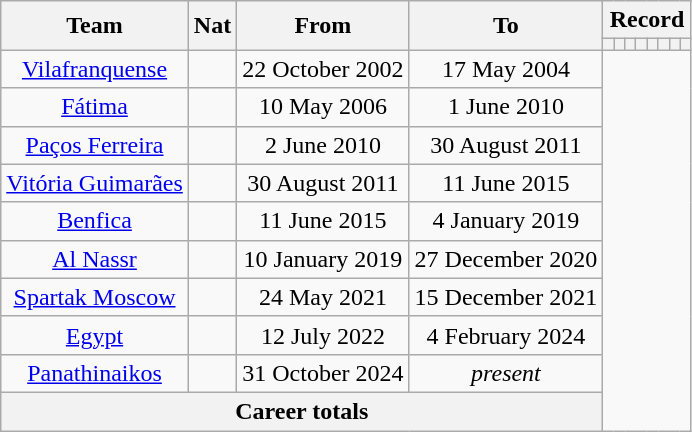<table class="wikitable" style="text-align: center">
<tr>
<th rowspan=2>Team</th>
<th rowspan=2>Nat</th>
<th rowspan=2>From</th>
<th rowspan=2>To</th>
<th colspan=9>Record</th>
</tr>
<tr>
<th></th>
<th></th>
<th></th>
<th></th>
<th></th>
<th></th>
<th></th>
<th></th>
</tr>
<tr>
<td><a href='#'>Vilafranquense</a></td>
<td></td>
<td>22 October 2002</td>
<td>17 May 2004<br></td>
</tr>
<tr>
<td><a href='#'>Fátima</a></td>
<td></td>
<td>10 May 2006</td>
<td>1 June 2010<br></td>
</tr>
<tr>
<td><a href='#'>Paços Ferreira</a></td>
<td></td>
<td>2 June 2010</td>
<td>30 August 2011<br></td>
</tr>
<tr>
<td><a href='#'>Vitória Guimarães</a></td>
<td></td>
<td>30 August 2011</td>
<td>11 June 2015<br></td>
</tr>
<tr>
<td><a href='#'>Benfica</a></td>
<td></td>
<td>11 June 2015</td>
<td>4 January 2019<br></td>
</tr>
<tr>
<td><a href='#'>Al Nassr</a></td>
<td></td>
<td>10 January 2019</td>
<td>27 December 2020<br></td>
</tr>
<tr>
<td><a href='#'>Spartak Moscow</a></td>
<td></td>
<td>24 May 2021</td>
<td>15 December 2021<br></td>
</tr>
<tr>
<td><a href='#'>Egypt</a></td>
<td></td>
<td>12 July 2022</td>
<td>4 February 2024<br></td>
</tr>
<tr>
<td><a href='#'>Panathinaikos</a></td>
<td></td>
<td>31 October 2024</td>
<td><em>present</em><br></td>
</tr>
<tr>
<th colspan=4>Career totals<br></th>
</tr>
</table>
